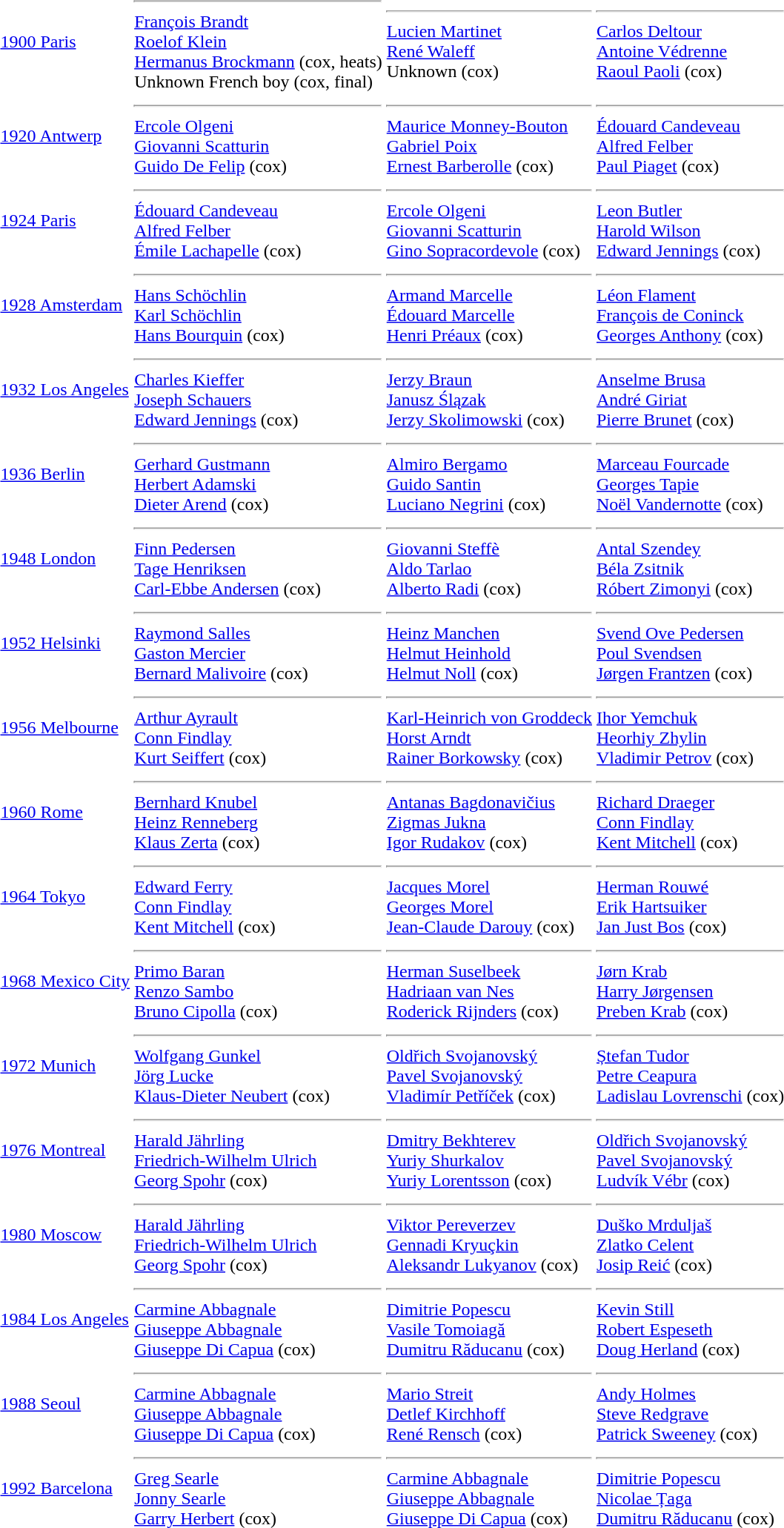<table>
<tr>
<td><a href='#'>1900 Paris</a><br></td>
<td><hr><a href='#'>François Brandt</a><br><a href='#'>Roelof Klein</a><br><a href='#'>Hermanus Brockmann</a> (cox, heats)<br>Unknown French boy (cox, final)</td>
<td><hr><a href='#'>Lucien Martinet</a><br><a href='#'>René Waleff</a><br>Unknown (cox)</td>
<td><hr><a href='#'>Carlos Deltour</a><br><a href='#'>Antoine Védrenne</a><br><a href='#'>Raoul Paoli</a> (cox)</td>
</tr>
<tr>
<td><a href='#'>1920 Antwerp</a><br></td>
<td><hr><a href='#'>Ercole Olgeni</a><br><a href='#'>Giovanni Scatturin</a><br><a href='#'>Guido De Felip</a> (cox)</td>
<td><hr><a href='#'>Maurice Monney-Bouton</a><br><a href='#'>Gabriel Poix</a><br><a href='#'>Ernest Barberolle</a> (cox)</td>
<td><hr><a href='#'>Édouard Candeveau</a><br><a href='#'>Alfred Felber</a><br><a href='#'>Paul Piaget</a> (cox)</td>
</tr>
<tr>
<td><a href='#'>1924 Paris</a><br></td>
<td><hr><a href='#'>Édouard Candeveau</a><br><a href='#'>Alfred Felber</a><br><a href='#'>Émile Lachapelle</a> (cox)</td>
<td><hr><a href='#'>Ercole Olgeni</a><br><a href='#'>Giovanni Scatturin</a><br><a href='#'>Gino Sopracordevole</a> (cox)</td>
<td><hr><a href='#'>Leon Butler</a><br><a href='#'>Harold Wilson</a><br><a href='#'>Edward Jennings</a> (cox)</td>
</tr>
<tr>
<td><a href='#'>1928 Amsterdam</a><br></td>
<td><hr><a href='#'>Hans Schöchlin</a><br><a href='#'>Karl Schöchlin</a><br><a href='#'>Hans Bourquin</a> (cox)</td>
<td><hr><a href='#'>Armand Marcelle</a><br><a href='#'>Édouard Marcelle</a><br><a href='#'>Henri Préaux</a> (cox)</td>
<td><hr><a href='#'>Léon Flament</a><br><a href='#'>François de Coninck</a><br><a href='#'>Georges Anthony</a> (cox)</td>
</tr>
<tr>
<td><a href='#'>1932 Los Angeles</a><br></td>
<td><hr><a href='#'>Charles Kieffer</a><br><a href='#'>Joseph Schauers</a><br><a href='#'>Edward Jennings</a> (cox)</td>
<td><hr><a href='#'>Jerzy Braun</a><br><a href='#'>Janusz Ślązak</a><br><a href='#'>Jerzy Skolimowski</a> (cox)</td>
<td><hr><a href='#'>Anselme Brusa</a><br><a href='#'>André Giriat</a><br><a href='#'>Pierre Brunet</a> (cox)</td>
</tr>
<tr>
<td><a href='#'>1936 Berlin</a><br></td>
<td><hr><a href='#'>Gerhard Gustmann</a><br><a href='#'>Herbert Adamski</a><br><a href='#'>Dieter Arend</a> (cox)</td>
<td><hr><a href='#'>Almiro Bergamo</a><br><a href='#'>Guido Santin</a><br><a href='#'>Luciano Negrini</a> (cox)</td>
<td><hr><a href='#'>Marceau Fourcade</a><br><a href='#'>Georges Tapie</a><br><a href='#'>Noël Vandernotte</a> (cox)</td>
</tr>
<tr>
<td><a href='#'>1948 London</a><br></td>
<td><hr><a href='#'>Finn Pedersen</a><br><a href='#'>Tage Henriksen</a><br><a href='#'>Carl-Ebbe Andersen</a> (cox)</td>
<td><hr><a href='#'>Giovanni Steffè</a><br><a href='#'>Aldo Tarlao</a><br><a href='#'>Alberto Radi</a> (cox)</td>
<td><hr><a href='#'>Antal Szendey</a><br><a href='#'>Béla Zsitnik</a><br><a href='#'>Róbert Zimonyi</a> (cox)</td>
</tr>
<tr>
<td><a href='#'>1952 Helsinki</a><br></td>
<td><hr><a href='#'>Raymond Salles</a><br><a href='#'>Gaston Mercier</a><br><a href='#'>Bernard Malivoire</a> (cox)</td>
<td><hr><a href='#'>Heinz Manchen</a><br><a href='#'>Helmut Heinhold</a><br><a href='#'>Helmut Noll</a> (cox)</td>
<td><hr><a href='#'>Svend Ove Pedersen</a><br><a href='#'>Poul Svendsen</a><br><a href='#'>Jørgen Frantzen</a> (cox)</td>
</tr>
<tr>
<td><a href='#'>1956 Melbourne</a><br></td>
<td><hr><a href='#'>Arthur Ayrault</a><br><a href='#'>Conn Findlay</a><br><a href='#'>Kurt Seiffert</a> (cox)</td>
<td><hr><a href='#'>Karl-Heinrich von Groddeck</a><br><a href='#'>Horst Arndt</a><br><a href='#'>Rainer Borkowsky</a> (cox)</td>
<td><hr><a href='#'>Ihor Yemchuk</a><br><a href='#'>Heorhiy Zhylin</a><br><a href='#'>Vladimir Petrov</a> (cox)</td>
</tr>
<tr>
<td><a href='#'>1960 Rome</a><br></td>
<td><hr><a href='#'>Bernhard Knubel</a><br><a href='#'>Heinz Renneberg</a><br><a href='#'>Klaus Zerta</a> (cox)</td>
<td><hr><a href='#'>Antanas Bagdonavičius</a><br><a href='#'>Zigmas Jukna</a><br><a href='#'>Igor Rudakov</a> (cox)</td>
<td><hr><a href='#'>Richard Draeger</a><br><a href='#'>Conn Findlay</a><br><a href='#'>Kent Mitchell</a> (cox)</td>
</tr>
<tr>
<td><a href='#'>1964 Tokyo</a><br></td>
<td><hr><a href='#'>Edward Ferry</a><br><a href='#'>Conn Findlay</a><br><a href='#'>Kent Mitchell</a> (cox)</td>
<td><hr><a href='#'>Jacques Morel</a><br><a href='#'>Georges Morel</a><br><a href='#'>Jean-Claude Darouy</a> (cox)</td>
<td><hr><a href='#'>Herman Rouwé</a><br><a href='#'>Erik Hartsuiker</a><br><a href='#'>Jan Just Bos</a> (cox)</td>
</tr>
<tr>
<td><a href='#'>1968 Mexico City</a><br></td>
<td><hr><a href='#'>Primo Baran</a><br><a href='#'>Renzo Sambo</a><br><a href='#'>Bruno Cipolla</a> (cox)</td>
<td><hr><a href='#'>Herman Suselbeek</a><br><a href='#'>Hadriaan van Nes</a><br><a href='#'>Roderick Rijnders</a> (cox)</td>
<td><hr><a href='#'>Jørn Krab</a><br><a href='#'>Harry Jørgensen</a><br><a href='#'>Preben Krab</a> (cox)</td>
</tr>
<tr>
<td><a href='#'>1972 Munich</a><br></td>
<td><hr><a href='#'>Wolfgang Gunkel</a><br><a href='#'>Jörg Lucke</a><br><a href='#'>Klaus-Dieter Neubert</a> (cox)</td>
<td><hr><a href='#'>Oldřich Svojanovský</a><br><a href='#'>Pavel Svojanovský</a><br><a href='#'>Vladimír Petříček</a> (cox)</td>
<td><hr><a href='#'>Ștefan Tudor</a><br><a href='#'>Petre Ceapura</a><br><a href='#'>Ladislau Lovrenschi</a> (cox)</td>
</tr>
<tr>
<td><a href='#'>1976 Montreal</a><br></td>
<td><hr><a href='#'>Harald Jährling</a><br><a href='#'>Friedrich-Wilhelm Ulrich</a><br><a href='#'>Georg Spohr</a> (cox)</td>
<td><hr><a href='#'>Dmitry Bekhterev</a><br><a href='#'>Yuriy Shurkalov</a><br><a href='#'>Yuriy Lorentsson</a> (cox)</td>
<td><hr><a href='#'>Oldřich Svojanovský</a><br><a href='#'>Pavel Svojanovský</a><br><a href='#'>Ludvík Vébr</a> (cox)</td>
</tr>
<tr>
<td><a href='#'>1980 Moscow</a><br></td>
<td><hr><a href='#'>Harald Jährling</a><br><a href='#'>Friedrich-Wilhelm Ulrich</a><br><a href='#'>Georg Spohr</a> (cox)</td>
<td><hr><a href='#'>Viktor Pereverzev</a><br><a href='#'>Gennadi Kryuçkin</a><br><a href='#'>Aleksandr Lukyanov</a> (cox)</td>
<td><hr><a href='#'>Duško Mrduljaš</a><br><a href='#'>Zlatko Celent</a><br><a href='#'>Josip Reić</a> (cox)</td>
</tr>
<tr>
<td><a href='#'>1984 Los Angeles</a><br></td>
<td><hr><a href='#'>Carmine Abbagnale</a><br><a href='#'>Giuseppe Abbagnale</a><br><a href='#'>Giuseppe Di Capua</a> (cox)</td>
<td><hr><a href='#'>Dimitrie Popescu</a><br><a href='#'>Vasile Tomoiagă</a><br><a href='#'>Dumitru Răducanu</a> (cox)</td>
<td><hr><a href='#'>Kevin Still</a><br><a href='#'>Robert Espeseth</a><br><a href='#'>Doug Herland</a> (cox)</td>
</tr>
<tr>
<td><a href='#'>1988 Seoul</a><br></td>
<td><hr><a href='#'>Carmine Abbagnale</a><br><a href='#'>Giuseppe Abbagnale</a><br><a href='#'>Giuseppe Di Capua</a> (cox)</td>
<td><hr><a href='#'>Mario Streit</a><br><a href='#'>Detlef Kirchhoff</a><br><a href='#'>René Rensch</a> (cox)</td>
<td><hr><a href='#'>Andy Holmes</a><br><a href='#'>Steve Redgrave</a><br><a href='#'>Patrick Sweeney</a> (cox)</td>
</tr>
<tr>
<td><a href='#'>1992 Barcelona</a><br></td>
<td><hr><a href='#'>Greg Searle</a><br><a href='#'>Jonny Searle</a><br><a href='#'>Garry Herbert</a> (cox)</td>
<td><hr><a href='#'>Carmine Abbagnale</a><br><a href='#'>Giuseppe Abbagnale</a><br><a href='#'>Giuseppe Di Capua</a> (cox)</td>
<td><hr><a href='#'>Dimitrie Popescu</a><br><a href='#'>Nicolae Țaga</a><br><a href='#'>Dumitru Răducanu</a> (cox)</td>
</tr>
</table>
